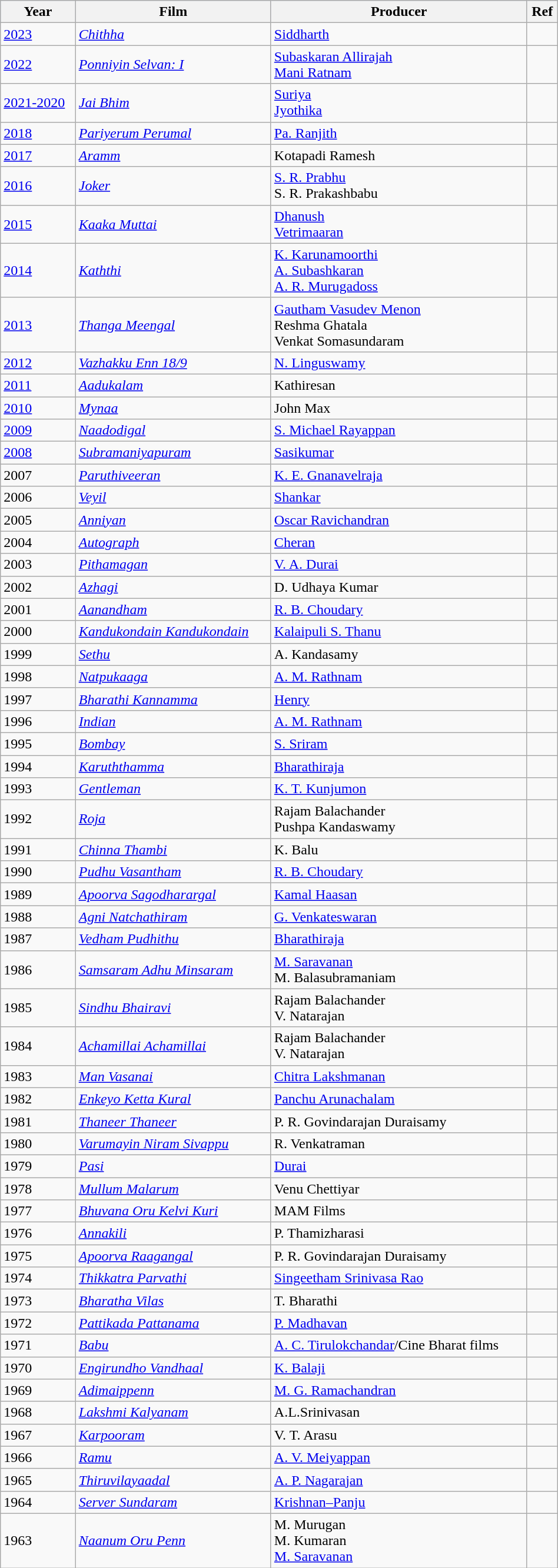<table class="wikitable sortable" style="width:50%;">
<tr style="background:#d1e4fd;">
<th>Year</th>
<th>Film</th>
<th>Producer</th>
<th>Ref</th>
</tr>
<tr>
<td><a href='#'>2023</a></td>
<td><em><a href='#'>Chithha</a></em></td>
<td><a href='#'>Siddharth</a></td>
<td></td>
</tr>
<tr>
<td><a href='#'>2022</a></td>
<td><em><a href='#'>Ponniyin Selvan: I</a></em></td>
<td><a href='#'>Subaskaran Allirajah</a> <br><a href='#'>Mani Ratnam</a></td>
<td></td>
</tr>
<tr>
<td><a href='#'>2021-2020</a></td>
<td><em><a href='#'>Jai Bhim</a></em></td>
<td><a href='#'>Suriya</a> <br><a href='#'>Jyothika</a></td>
<td></td>
</tr>
<tr>
<td><a href='#'>2018</a></td>
<td><em><a href='#'>Pariyerum Perumal</a></em></td>
<td><a href='#'>Pa. Ranjith</a></td>
<td></td>
</tr>
<tr>
<td><a href='#'>2017</a></td>
<td><em><a href='#'>Aramm</a></em></td>
<td>Kotapadi Ramesh</td>
<td></td>
</tr>
<tr>
<td><a href='#'>2016</a></td>
<td><em><a href='#'>Joker</a></em></td>
<td><a href='#'>S. R. Prabhu</a> <br>S. R. Prakashbabu</td>
<td></td>
</tr>
<tr>
<td><a href='#'>2015</a></td>
<td><em><a href='#'>Kaaka Muttai</a></em></td>
<td><a href='#'>Dhanush</a> <br><a href='#'>Vetrimaaran</a></td>
<td></td>
</tr>
<tr>
<td><a href='#'>2014</a></td>
<td><em><a href='#'>Kaththi</a></em></td>
<td><a href='#'>K. Karunamoorthi</a> <br><a href='#'>A. Subashkaran</a> <br><a href='#'>A. R. Murugadoss</a></td>
<td></td>
</tr>
<tr>
<td><a href='#'>2013</a></td>
<td><em><a href='#'>Thanga Meengal</a></em></td>
<td><a href='#'>Gautham Vasudev Menon</a><br>Reshma Ghatala<br>Venkat Somasundaram</td>
<td></td>
</tr>
<tr>
<td><a href='#'>2012</a></td>
<td><em><a href='#'>Vazhakku Enn 18/9</a></em></td>
<td><a href='#'>N. Linguswamy</a></td>
<td></td>
</tr>
<tr>
<td><a href='#'>2011</a></td>
<td><em><a href='#'>Aadukalam</a></em></td>
<td>Kathiresan</td>
<td></td>
</tr>
<tr>
<td><a href='#'>2010</a></td>
<td><em><a href='#'>Mynaa</a></em></td>
<td>John Max</td>
<td></td>
</tr>
<tr>
<td><a href='#'>2009</a></td>
<td><em><a href='#'>Naadodigal</a></em></td>
<td><a href='#'>S. Michael Rayappan</a></td>
<td></td>
</tr>
<tr>
<td><a href='#'>2008</a></td>
<td><em><a href='#'>Subramaniyapuram</a></em></td>
<td><a href='#'>Sasikumar</a></td>
<td></td>
</tr>
<tr>
<td>2007</td>
<td><em><a href='#'>Paruthiveeran</a></em></td>
<td><a href='#'>K. E. Gnanavelraja</a></td>
<td></td>
</tr>
<tr>
<td>2006</td>
<td><em><a href='#'>Veyil</a></em></td>
<td><a href='#'>Shankar</a></td>
<td></td>
</tr>
<tr>
<td>2005</td>
<td><em><a href='#'>Anniyan</a></em></td>
<td><a href='#'>Oscar Ravichandran</a></td>
<td></td>
</tr>
<tr>
<td>2004</td>
<td><em><a href='#'>Autograph</a></em></td>
<td><a href='#'>Cheran</a></td>
<td></td>
</tr>
<tr>
<td>2003</td>
<td><em><a href='#'>Pithamagan</a></em></td>
<td><a href='#'>V. A. Durai</a></td>
<td></td>
</tr>
<tr>
<td>2002</td>
<td><em><a href='#'>Azhagi</a></em></td>
<td>D. Udhaya Kumar</td>
<td></td>
</tr>
<tr>
<td>2001</td>
<td><em><a href='#'>Aanandham</a></em></td>
<td><a href='#'>R. B. Choudary</a></td>
<td></td>
</tr>
<tr>
<td>2000</td>
<td><em><a href='#'>Kandukondain Kandukondain</a></em></td>
<td><a href='#'>Kalaipuli S. Thanu</a></td>
<td></td>
</tr>
<tr>
<td>1999</td>
<td><em><a href='#'>Sethu</a></em></td>
<td>A. Kandasamy</td>
<td></td>
</tr>
<tr>
<td>1998</td>
<td><em><a href='#'>Natpukaaga</a></em></td>
<td><a href='#'>A. M. Rathnam</a></td>
<td></td>
</tr>
<tr>
<td>1997</td>
<td><em><a href='#'>Bharathi Kannamma</a></em></td>
<td><a href='#'>Henry</a></td>
<td></td>
</tr>
<tr>
<td>1996</td>
<td><em><a href='#'>Indian</a></em></td>
<td><a href='#'>A. M. Rathnam</a></td>
<td></td>
</tr>
<tr>
<td>1995</td>
<td><em><a href='#'>Bombay</a></em></td>
<td><a href='#'>S. Sriram</a></td>
<td></td>
</tr>
<tr>
<td>1994</td>
<td><em><a href='#'>Karuththamma</a></em></td>
<td><a href='#'>Bharathiraja</a></td>
<td></td>
</tr>
<tr>
<td>1993</td>
<td><em><a href='#'>Gentleman</a></em></td>
<td><a href='#'>K. T. Kunjumon</a></td>
<td></td>
</tr>
<tr>
<td>1992</td>
<td><em><a href='#'>Roja</a></em></td>
<td>Rajam Balachander<br>Pushpa Kandaswamy</td>
<td></td>
</tr>
<tr>
<td>1991</td>
<td><em><a href='#'>Chinna Thambi</a></em></td>
<td>K. Balu</td>
<td></td>
</tr>
<tr>
<td>1990</td>
<td><em><a href='#'>Pudhu Vasantham</a></em></td>
<td><a href='#'>R. B. Choudary</a></td>
<td></td>
</tr>
<tr>
<td>1989</td>
<td><em><a href='#'>Apoorva Sagodharargal</a></em></td>
<td><a href='#'>Kamal Haasan</a></td>
<td></td>
</tr>
<tr>
<td>1988</td>
<td><em><a href='#'>Agni Natchathiram</a></em></td>
<td><a href='#'>G. Venkateswaran</a></td>
<td></td>
</tr>
<tr>
<td>1987</td>
<td><em><a href='#'>Vedham Pudhithu</a></em></td>
<td><a href='#'>Bharathiraja</a></td>
<td></td>
</tr>
<tr>
<td>1986</td>
<td><em><a href='#'>Samsaram Adhu Minsaram</a></em></td>
<td><a href='#'>M. Saravanan</a><br>M. Balasubramaniam</td>
<td></td>
</tr>
<tr>
<td>1985</td>
<td><em><a href='#'>Sindhu Bhairavi</a></em></td>
<td>Rajam Balachander<br>V. Natarajan</td>
<td></td>
</tr>
<tr>
<td>1984</td>
<td><em><a href='#'>Achamillai Achamillai</a></em></td>
<td>Rajam Balachander <br>V. Natarajan</td>
<td></td>
</tr>
<tr>
<td>1983</td>
<td><em><a href='#'>Man Vasanai</a></em></td>
<td><a href='#'>Chitra Lakshmanan</a></td>
<td></td>
</tr>
<tr>
<td>1982</td>
<td><em><a href='#'>Enkeyo Ketta Kural</a></em></td>
<td><a href='#'>Panchu Arunachalam</a></td>
<td></td>
</tr>
<tr>
<td>1981</td>
<td><em><a href='#'>Thaneer Thaneer</a></em></td>
<td>P. R. Govindarajan Duraisamy</td>
<td></td>
</tr>
<tr>
<td>1980</td>
<td><em><a href='#'>Varumayin Niram Sivappu</a></em></td>
<td>R. Venkatraman</td>
<td></td>
</tr>
<tr>
<td>1979</td>
<td><em><a href='#'>Pasi</a></em></td>
<td><a href='#'>Durai</a></td>
<td></td>
</tr>
<tr>
<td>1978</td>
<td><em><a href='#'>Mullum Malarum</a></em></td>
<td>Venu Chettiyar</td>
<td></td>
</tr>
<tr>
<td>1977</td>
<td><em><a href='#'>Bhuvana Oru Kelvi Kuri</a></em></td>
<td>MAM Films</td>
<td></td>
</tr>
<tr>
<td>1976</td>
<td><em><a href='#'>Annakili</a></em></td>
<td>P. Thamizharasi</td>
<td></td>
</tr>
<tr>
<td>1975</td>
<td><em><a href='#'>Apoorva Raagangal</a></em></td>
<td>P. R. Govindarajan Duraisamy</td>
<td></td>
</tr>
<tr>
<td>1974</td>
<td><em><a href='#'>Thikkatra Parvathi</a></em></td>
<td><a href='#'>Singeetham Srinivasa Rao</a></td>
<td></td>
</tr>
<tr>
<td>1973</td>
<td><em><a href='#'>Bharatha Vilas</a></em></td>
<td>T. Bharathi</td>
<td></td>
</tr>
<tr>
<td>1972</td>
<td><em><a href='#'>Pattikada Pattanama</a></em></td>
<td><a href='#'>P. Madhavan</a></td>
<td></td>
</tr>
<tr>
<td>1971</td>
<td><em><a href='#'>Babu</a></em></td>
<td><a href='#'>A. C. Tirulokchandar</a>/Cine Bharat films</td>
<td></td>
</tr>
<tr>
<td>1970</td>
<td><em><a href='#'>Engirundho Vandhaal</a></em></td>
<td><a href='#'>K. Balaji</a></td>
<td></td>
</tr>
<tr>
<td>1969</td>
<td><em><a href='#'>Adimaippenn</a></em></td>
<td><a href='#'>M. G. Ramachandran</a></td>
<td></td>
</tr>
<tr>
<td>1968</td>
<td><em><a href='#'>Lakshmi Kalyanam</a></em></td>
<td>A.L.Srinivasan</td>
<td></td>
</tr>
<tr>
<td>1967</td>
<td><em><a href='#'>Karpooram</a></em></td>
<td>V. T. Arasu</td>
<td></td>
</tr>
<tr>
<td>1966</td>
<td><em><a href='#'>Ramu</a></em></td>
<td><a href='#'>A. V. Meiyappan</a></td>
<td></td>
</tr>
<tr>
<td>1965</td>
<td><em><a href='#'>Thiruvilayaadal</a></em></td>
<td><a href='#'>A. P. Nagarajan</a></td>
<td></td>
</tr>
<tr>
<td>1964</td>
<td><em><a href='#'>Server Sundaram</a></em></td>
<td><a href='#'>Krishnan–Panju</a></td>
<td></td>
</tr>
<tr>
<td>1963</td>
<td><em><a href='#'>Naanum Oru Penn</a></em></td>
<td>M. Murugan<br>M. Kumaran<br><a href='#'>M. Saravanan</a></td>
<td></td>
</tr>
</table>
